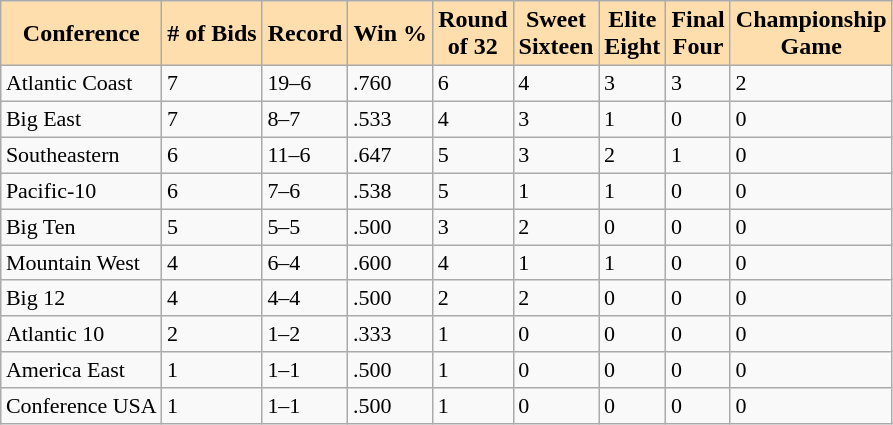<table class="wikitable sortable">
<tr>
<th style="background-color:#FFDEAD;">Conference</th>
<th style="background-color:#FFDEAD;"># of Bids</th>
<th style="background-color:#FFDEAD;">Record</th>
<th style="background-color:#FFDEAD;">Win %</th>
<th style="background-color:#FFDEAD;">Round<br> of 32</th>
<th style="background-color:#FFDEAD;">Sweet<br> Sixteen</th>
<th style="background-color:#FFDEAD;">Elite<br> Eight</th>
<th style="background-color:#FFDEAD;">Final<br> Four</th>
<th style="background-color:#FFDEAD;">Championship<br> Game</th>
</tr>
<tr style="font-size:11pt"   valign="bottom">
<td height="15">Atlantic Coast</td>
<td>7</td>
<td>19–6</td>
<td>.760</td>
<td>6</td>
<td>4</td>
<td>3</td>
<td>3</td>
<td>2</td>
</tr>
<tr style="font-size:11pt"  valign="bottom">
<td height="15">Big East</td>
<td>7</td>
<td>8–7</td>
<td>.533</td>
<td>4</td>
<td>3</td>
<td>1</td>
<td>0</td>
<td>0</td>
</tr>
<tr style="font-size:11pt"  valign="bottom">
<td height="15">Southeastern</td>
<td>6</td>
<td>11–6</td>
<td>.647</td>
<td>5</td>
<td>3</td>
<td>2</td>
<td>1</td>
<td>0</td>
</tr>
<tr style="font-size:11pt"  valign="bottom">
<td height="15">Pacific-10</td>
<td>6</td>
<td>7–6</td>
<td>.538</td>
<td>5</td>
<td>1</td>
<td>1</td>
<td>0</td>
<td>0</td>
</tr>
<tr style="font-size:11pt"  valign="bottom">
<td height="15">Big Ten</td>
<td>5</td>
<td>5–5</td>
<td>.500</td>
<td>3</td>
<td>2</td>
<td>0</td>
<td>0</td>
<td>0</td>
</tr>
<tr style="font-size:11pt"  valign="bottom">
<td height="15">Mountain West</td>
<td>4</td>
<td>6–4</td>
<td>.600</td>
<td>4</td>
<td>1</td>
<td>1</td>
<td>0</td>
<td>0</td>
</tr>
<tr style="font-size:11pt"  valign="bottom">
<td height="15">Big 12</td>
<td>4</td>
<td>4–4</td>
<td>.500</td>
<td>2</td>
<td>2</td>
<td>0</td>
<td>0</td>
<td>0</td>
</tr>
<tr style="font-size:11pt"  valign="bottom">
<td height="15">Atlantic 10</td>
<td>2</td>
<td>1–2</td>
<td>.333</td>
<td>1</td>
<td>0</td>
<td>0</td>
<td>0</td>
<td>0</td>
</tr>
<tr style="font-size:11pt"  valign="bottom">
<td height="15">America East</td>
<td>1</td>
<td>1–1</td>
<td>.500</td>
<td>1</td>
<td>0</td>
<td>0</td>
<td>0</td>
<td>0</td>
</tr>
<tr style="font-size:11pt"  valign="bottom">
<td height="15">Conference USA</td>
<td>1</td>
<td>1–1</td>
<td>.500</td>
<td>1</td>
<td>0</td>
<td>0</td>
<td>0</td>
<td>0</td>
</tr>
</table>
